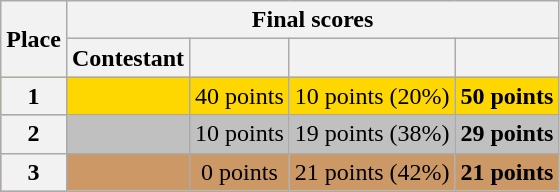<table class="wikitable" style="text-align:center">
<tr>
<th rowspan="2">Place</th>
<th colspan="10">Final scores</th>
</tr>
<tr>
<th>Contestant</th>
<th></th>
<th></th>
<th></th>
</tr>
<tr bgcolor="gold">
<th>1</th>
<td></td>
<td>40 points</td>
<td>10 points (20%)</td>
<td><strong>50 points</strong></td>
</tr>
<tr bgcolor="silver">
<th>2</th>
<td></td>
<td>10 points</td>
<td>19 points (38%)</td>
<td><strong>29 points</strong></td>
</tr>
<tr bgcolor="#cc9966">
<th>3</th>
<td></td>
<td>0 points</td>
<td>21 points (42%)</td>
<td><strong>21 points</strong></td>
</tr>
</table>
